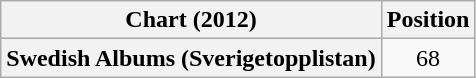<table class="wikitable plainrowheaders" style="text-align:center">
<tr>
<th scope="col">Chart (2012)</th>
<th scope="col">Position</th>
</tr>
<tr>
<th scope="row">Swedish Albums (Sverigetopplistan)</th>
<td>68</td>
</tr>
</table>
